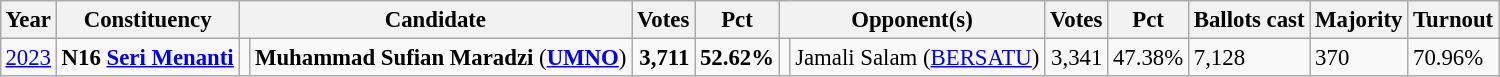<table class="wikitable" style="margin:0.5em ; font-size:95%">
<tr>
<th>Year</th>
<th>Constituency</th>
<th colspan=2>Candidate</th>
<th>Votes</th>
<th>Pct</th>
<th colspan=2>Opponent(s)</th>
<th>Votes</th>
<th>Pct</th>
<th>Ballots cast</th>
<th>Majority</th>
<th>Turnout</th>
</tr>
<tr>
<td><a href='#'>2023</a></td>
<td><strong>N16 <a href='#'>Seri Menanti</a></strong></td>
<td></td>
<td><strong>Muhammad Sufian Maradzi</strong> (<a href='#'><strong>UMNO</strong></a>)</td>
<td align=right><strong>3,711</strong></td>
<td><strong>52.62%</strong></td>
<td bgcolor=></td>
<td>Jamali Salam (<a href='#'>BERSATU</a>)</td>
<td align=right>3,341</td>
<td>47.38%</td>
<td>7,128</td>
<td>370</td>
<td>70.96%</td>
</tr>
</table>
